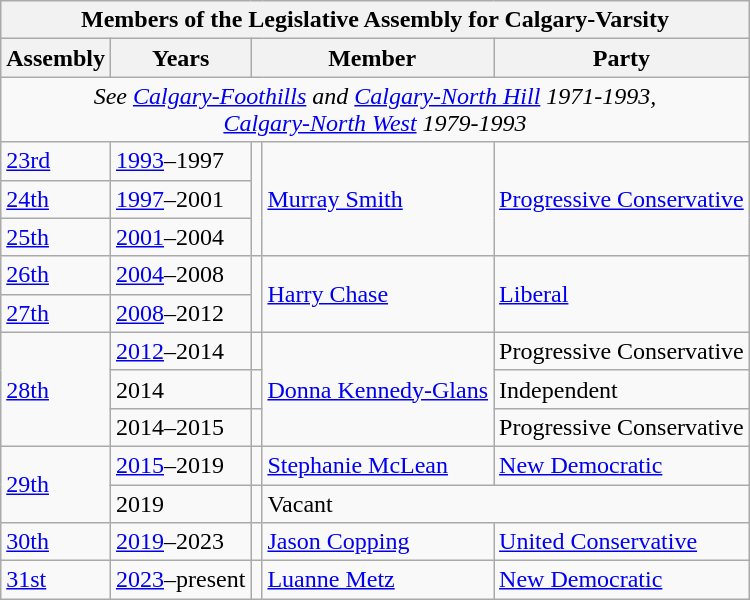<table class="wikitable" align=right>
<tr>
<th colspan=5>Members of the Legislative Assembly for Calgary-Varsity</th>
</tr>
<tr>
<th>Assembly</th>
<th>Years</th>
<th colspan="2">Member</th>
<th>Party</th>
</tr>
<tr>
<td align="center" colspan=5><em>See <a href='#'>Calgary-Foothills</a> and <a href='#'>Calgary-North Hill</a> 1971-1993,<br> <a href='#'>Calgary-North West</a> 1979-1993</em></td>
</tr>
<tr>
<td><a href='#'>23rd</a></td>
<td><a href='#'>1993</a>–1997</td>
<td rowspan=3 ></td>
<td rowspan=3><a href='#'>Murray Smith</a></td>
<td rowspan=3><a href='#'>Progressive Conservative</a></td>
</tr>
<tr>
<td><a href='#'>24th</a></td>
<td><a href='#'>1997</a>–2001</td>
</tr>
<tr>
<td><a href='#'>25th</a></td>
<td><a href='#'>2001</a>–2004</td>
</tr>
<tr>
<td><a href='#'>26th</a></td>
<td><a href='#'>2004</a>–2008</td>
<td rowspan=2 ></td>
<td rowspan=2><a href='#'>Harry Chase</a></td>
<td rowspan=2><a href='#'>Liberal</a></td>
</tr>
<tr>
<td><a href='#'>27th</a></td>
<td><a href='#'>2008</a>–2012</td>
</tr>
<tr>
<td rowspan=3><a href='#'>28th</a></td>
<td><a href='#'>2012</a>–2014</td>
<td></td>
<td rowspan=3><a href='#'>Donna Kennedy-Glans</a></td>
<td>Progressive Conservative</td>
</tr>
<tr>
<td>2014</td>
<td></td>
<td>Independent</td>
</tr>
<tr>
<td>2014–2015</td>
<td></td>
<td>Progressive Conservative</td>
</tr>
<tr>
<td rowspan=2><a href='#'>29th</a></td>
<td><a href='#'>2015</a>–2019</td>
<td></td>
<td><a href='#'>Stephanie McLean</a></td>
<td><a href='#'>New Democratic</a></td>
</tr>
<tr>
<td>2019</td>
<td></td>
<td colspan=2>Vacant</td>
</tr>
<tr>
<td><a href='#'>30th</a></td>
<td><a href='#'>2019</a>–2023</td>
<td></td>
<td><a href='#'>Jason Copping</a></td>
<td><a href='#'>United Conservative</a></td>
</tr>
<tr>
<td><a href='#'>31st</a></td>
<td><a href='#'>2023</a>–present</td>
<td></td>
<td><a href='#'>Luanne Metz</a></td>
<td><a href='#'>New Democratic</a></td>
</tr>
</table>
